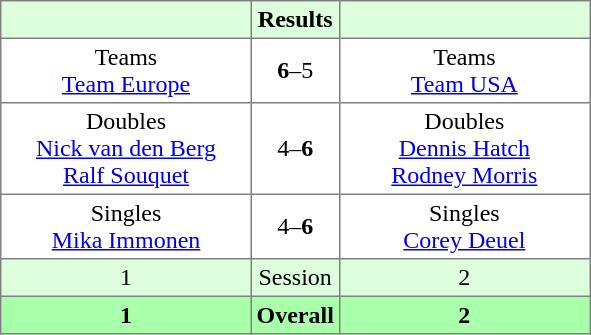<table border="1" cellpadding="3" style="border-collapse: collapse;">
<tr bgcolor="#ddffdd">
<th width="160"></th>
<th>Results</th>
<th width="160"></th>
</tr>
<tr>
<td align="center">Teams<br><a href='#'>Team Europe</a></td>
<td align="center"><strong>6</strong>–5</td>
<td align="center">Teams<br><a href='#'>Team USA</a></td>
</tr>
<tr>
<td align="center">Doubles<br><a href='#'>Nick van den Berg</a><br><a href='#'>Ralf Souquet</a></td>
<td align="center">4–<strong>6</strong></td>
<td align="center">Doubles<br><a href='#'>Dennis Hatch</a><br><a href='#'>Rodney Morris</a></td>
</tr>
<tr>
<td align="center">Singles<br><a href='#'>Mika Immonen</a></td>
<td align="center">4–<strong>6</strong></td>
<td align="center">Singles<br><a href='#'>Corey Deuel</a></td>
</tr>
<tr bgcolor="#ddffdd">
<td align="center">1</td>
<td align="center">Session</td>
<td align="center">2</td>
</tr>
<tr bgcolor="#aaffaa">
<th align="center">1</th>
<th align="center">Overall</th>
<th align="center">2</th>
</tr>
</table>
